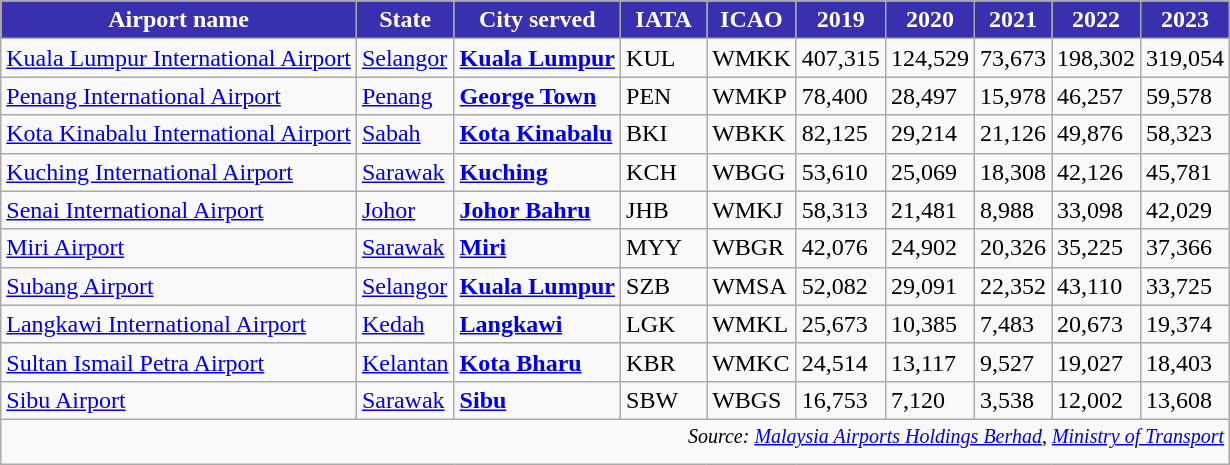<table class="sortable wikitable">
<tr>
<th style="background:#3830AE;color: white">Airport name</th>
<th style="background:#3830AE;color: white">State</th>
<th style="background:#3830AE;color: white">City served</th>
<th style="background:#3830AE;color: white" width=50px>IATA</th>
<th style="background:#3830AE;color: white" width=50px>ICAO</th>
<th style="background:#3830AE;color: white">2019</th>
<th style="background:#3830AE;color: white">2020</th>
<th style="background:#3830AE;color: white">2021</th>
<th style="background:#3830AE;color: white">2022</th>
<th style="background:#3830AE;color: white">2023</th>
</tr>
<tr>
<td><a href='#'>Kuala Lumpur International Airport</a></td>
<td><a href='#'>Selangor</a></td>
<td><strong><a href='#'>Kuala Lumpur</a></strong></td>
<td>KUL</td>
<td>WMKK</td>
<td>407,315</td>
<td>124,529</td>
<td>73,673</td>
<td>198,302</td>
<td>319,054</td>
</tr>
<tr>
<td><a href='#'>Penang International Airport</a></td>
<td><a href='#'>Penang</a></td>
<td><strong><a href='#'>George Town</a></strong></td>
<td>PEN</td>
<td>WMKP</td>
<td>78,400</td>
<td>28,497</td>
<td>15,978</td>
<td>46,257</td>
<td>59,578</td>
</tr>
<tr>
<td><a href='#'>Kota Kinabalu International Airport</a></td>
<td><a href='#'>Sabah</a></td>
<td><strong><a href='#'>Kota Kinabalu</a></strong></td>
<td>BKI</td>
<td>WBKK</td>
<td>82,125</td>
<td>29,214</td>
<td>21,126</td>
<td>49,876</td>
<td>58,323</td>
</tr>
<tr>
<td><a href='#'>Kuching International Airport</a></td>
<td><a href='#'>Sarawak</a></td>
<td><strong><a href='#'>Kuching</a></strong></td>
<td>KCH</td>
<td>WBGG</td>
<td>53,610</td>
<td>25,069</td>
<td>18,308</td>
<td>42,126</td>
<td>45,781</td>
</tr>
<tr>
<td><a href='#'>Senai International Airport</a></td>
<td><a href='#'>Johor</a></td>
<td><strong><a href='#'>Johor Bahru</a></strong></td>
<td>JHB</td>
<td>WMKJ</td>
<td>58,313</td>
<td>21,481</td>
<td>8,988</td>
<td>33,098</td>
<td>42,029</td>
</tr>
<tr>
<td><a href='#'>Miri Airport</a></td>
<td><a href='#'>Sarawak</a></td>
<td><strong><a href='#'>Miri</a></strong></td>
<td>MYY</td>
<td>WBGR</td>
<td>42,076</td>
<td>24,902</td>
<td>20,326</td>
<td>35,225</td>
<td>37,366</td>
</tr>
<tr>
<td><a href='#'>Subang Airport</a></td>
<td><a href='#'>Selangor</a></td>
<td><strong><a href='#'>Kuala Lumpur</a></strong></td>
<td>SZB</td>
<td>WMSA</td>
<td>52,082</td>
<td>29,091</td>
<td>22,352</td>
<td>43,110</td>
<td>33,725</td>
</tr>
<tr>
<td><a href='#'>Langkawi International Airport</a></td>
<td><a href='#'>Kedah</a></td>
<td><strong><a href='#'>Langkawi</a></strong></td>
<td>LGK</td>
<td>WMKL</td>
<td>25,673</td>
<td>10,385</td>
<td>7,483</td>
<td>20,673</td>
<td>19,374</td>
</tr>
<tr>
<td><a href='#'>Sultan Ismail Petra Airport</a></td>
<td><a href='#'>Kelantan</a></td>
<td><strong><a href='#'>Kota Bharu</a></strong></td>
<td>KBR</td>
<td>WMKC</td>
<td>24,514</td>
<td>13,117</td>
<td>9,527</td>
<td>19,027</td>
<td>18,403</td>
</tr>
<tr>
<td><a href='#'>Sibu Airport</a></td>
<td><a href='#'>Sarawak</a></td>
<td><strong><a href='#'>Sibu</a></strong></td>
<td>SBW</td>
<td>WBGS</td>
<td>16,753</td>
<td>7,120</td>
<td>3,538</td>
<td>12,002</td>
<td>13,608</td>
</tr>
<tr>
<td colspan="10" style="text-align:right;"><sup><em>Source: <a href='#'>Malaysia Airports Holdings Berhad</a></em>, <a href='#'><em>Ministry of Transport</em></a></sup></td>
</tr>
</table>
